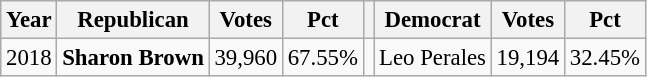<table class="wikitable" style="font-size:95%">
<tr>
<th>Year</th>
<th>Republican</th>
<th>Votes</th>
<th>Pct</th>
<th></th>
<th>Democrat</th>
<th>Votes</th>
<th>Pct</th>
</tr>
<tr>
<td>2018</td>
<td><strong>Sharon Brown</strong></td>
<td>39,960</td>
<td>67.55%</td>
<td></td>
<td>Leo Perales</td>
<td>19,194</td>
<td>32.45%</td>
</tr>
</table>
